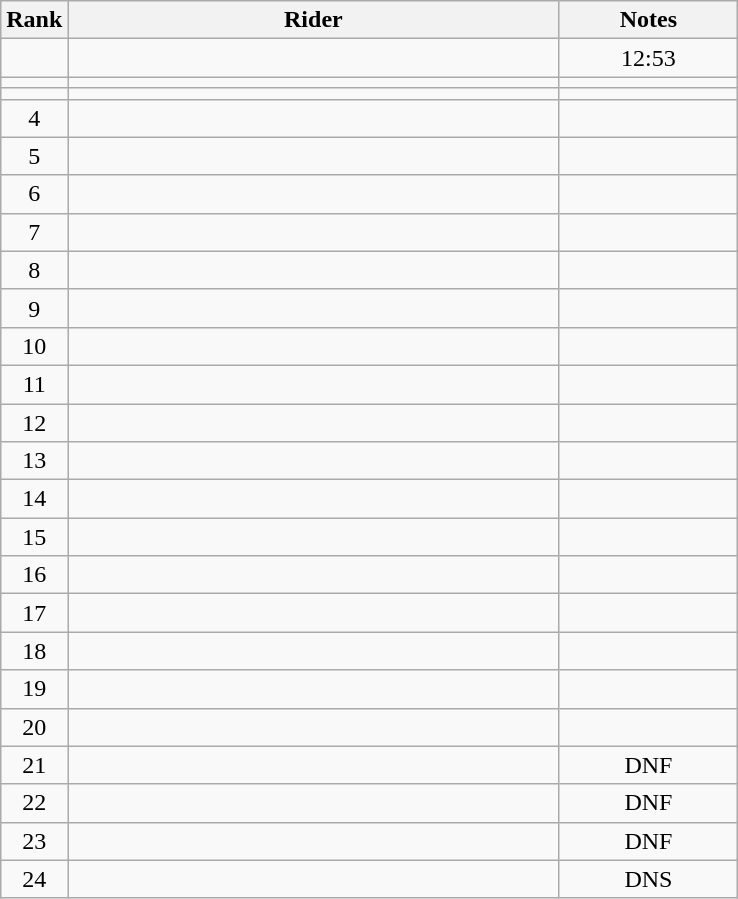<table class="wikitable" style="text-align:center;">
<tr>
<th>Rank</th>
<th style="width:20em;">Rider</th>
<th style="width:7em;">Notes</th>
</tr>
<tr>
<td></td>
<td align=left></td>
<td>12:53</td>
</tr>
<tr>
<td></td>
<td align=left></td>
<td></td>
</tr>
<tr>
<td></td>
<td align=left></td>
<td></td>
</tr>
<tr>
<td>4</td>
<td align=left></td>
<td></td>
</tr>
<tr>
<td>5</td>
<td align=left></td>
<td></td>
</tr>
<tr>
<td>6</td>
<td align=left></td>
<td></td>
</tr>
<tr>
<td>7</td>
<td align=left></td>
<td></td>
</tr>
<tr>
<td>8</td>
<td align=left></td>
<td></td>
</tr>
<tr>
<td>9</td>
<td align=left></td>
<td></td>
</tr>
<tr>
<td>10</td>
<td align=left></td>
<td></td>
</tr>
<tr>
<td>11</td>
<td align=left></td>
<td></td>
</tr>
<tr>
<td>12</td>
<td align=left></td>
<td></td>
</tr>
<tr>
<td>13</td>
<td align=left></td>
<td></td>
</tr>
<tr>
<td>14</td>
<td align=left></td>
<td></td>
</tr>
<tr>
<td>15</td>
<td align=left></td>
<td></td>
</tr>
<tr>
<td>16</td>
<td align=left></td>
<td></td>
</tr>
<tr>
<td>17</td>
<td align=left></td>
<td></td>
</tr>
<tr>
<td>18</td>
<td align=left></td>
<td></td>
</tr>
<tr>
<td>19</td>
<td align=left></td>
<td></td>
</tr>
<tr>
<td>20</td>
<td align=left></td>
<td></td>
</tr>
<tr>
<td>21</td>
<td align=left></td>
<td>DNF</td>
</tr>
<tr>
<td>22</td>
<td align=left></td>
<td>DNF</td>
</tr>
<tr>
<td>23</td>
<td align=left></td>
<td>DNF</td>
</tr>
<tr>
<td>24</td>
<td align=left></td>
<td>DNS</td>
</tr>
</table>
